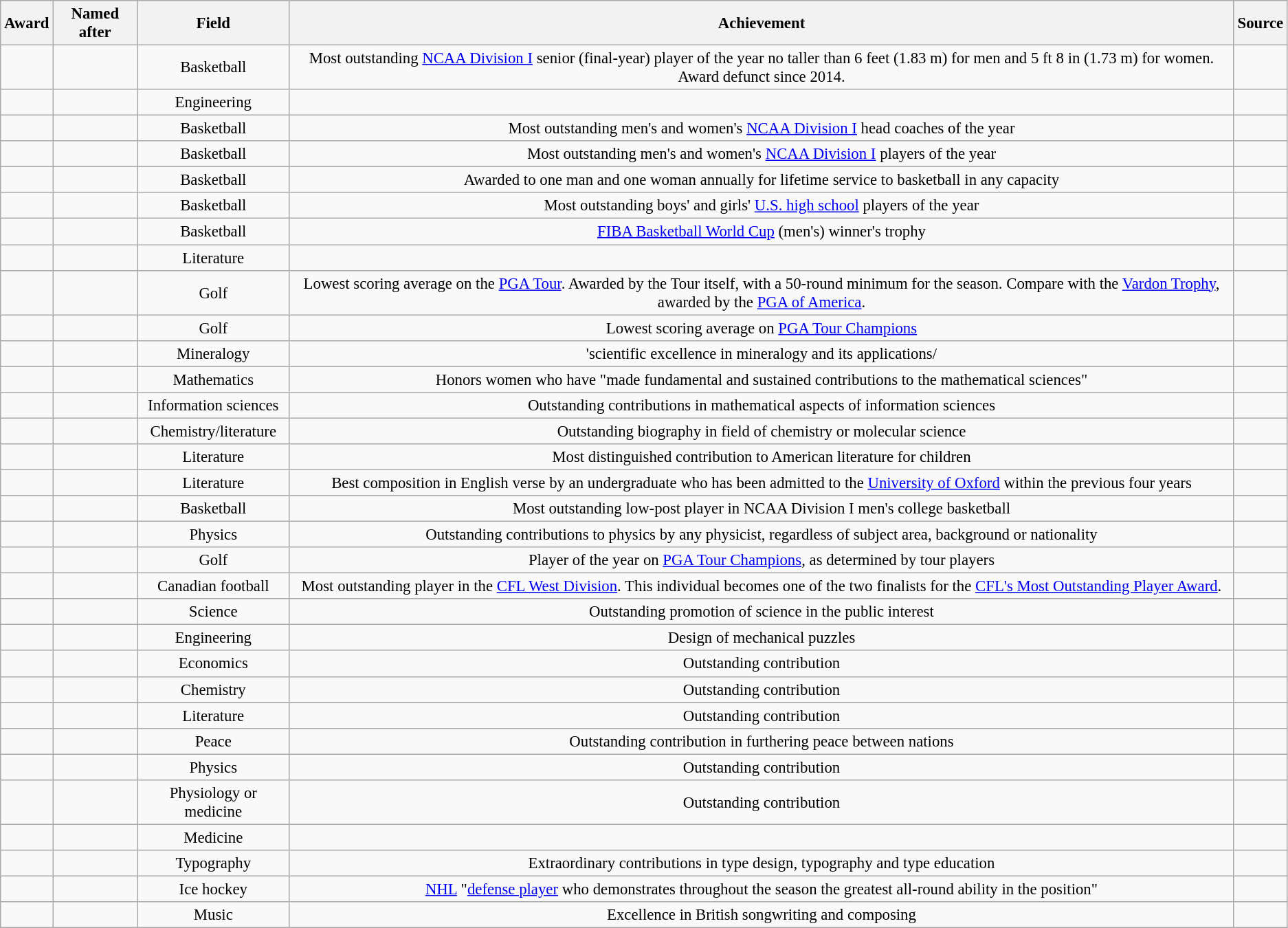<table class="wikitable sortable" style="text-align:center; font-size:95%">
<tr>
<th>Award</th>
<th>Named after</th>
<th>Field</th>
<th>Achievement</th>
<th>Source</th>
</tr>
<tr>
<td align="left"></td>
<td></td>
<td>Basketball</td>
<td>Most outstanding <a href='#'>NCAA Division I</a> senior (final-year) player of the year no taller than 6 feet (1.83 m) for men and 5 ft 8 in (1.73 m) for women. Award defunct since 2014.</td>
<td></td>
</tr>
<tr>
<td align="left"></td>
<td></td>
<td>Engineering</td>
<td></td>
<td></td>
</tr>
<tr>
<td align="left"></td>
<td></td>
<td>Basketball</td>
<td>Most outstanding men's and women's <a href='#'>NCAA Division I</a> head coaches of the year</td>
<td></td>
</tr>
<tr>
<td align="left"></td>
<td></td>
<td>Basketball</td>
<td>Most outstanding men's and women's <a href='#'>NCAA Division I</a> players of the year</td>
<td></td>
</tr>
<tr>
<td align="left"></td>
<td></td>
<td>Basketball</td>
<td>Awarded to one man and one woman annually for lifetime service to basketball in any capacity</td>
<td></td>
</tr>
<tr>
<td align="left"></td>
<td></td>
<td>Basketball</td>
<td>Most outstanding boys' and girls' <a href='#'>U.S. high school</a> players of the year</td>
<td></td>
</tr>
<tr>
<td align="left"></td>
<td></td>
<td>Basketball</td>
<td><a href='#'>FIBA Basketball World Cup</a> (men's) winner's trophy</td>
<td></td>
</tr>
<tr>
<td align="left"></td>
<td></td>
<td>Literature</td>
<td></td>
<td></td>
</tr>
<tr>
<td align="left"></td>
<td></td>
<td>Golf</td>
<td>Lowest scoring average on the <a href='#'>PGA Tour</a>. Awarded by the Tour itself, with a 50-round minimum for the season. Compare with the <a href='#'>Vardon Trophy</a>, awarded by the <a href='#'>PGA of America</a>.</td>
<td></td>
</tr>
<tr>
<td align="left"></td>
<td></td>
<td>Golf</td>
<td>Lowest scoring average on <a href='#'>PGA Tour Champions</a></td>
<td></td>
</tr>
<tr>
<td align="left"></td>
<td></td>
<td>Mineralogy</td>
<td>'scientific excellence in mineralogy and its applications/</td>
<td></td>
</tr>
<tr>
<td align="left"></td>
<td></td>
<td>Mathematics</td>
<td>Honors women who have "made fundamental and sustained contributions to the mathematical sciences"</td>
<td></td>
</tr>
<tr>
<td align="left"></td>
<td></td>
<td>Information sciences</td>
<td>Outstanding contributions in mathematical aspects of information sciences</td>
<td></td>
</tr>
<tr>
<td align="left"></td>
<td></td>
<td>Chemistry/literature</td>
<td>Outstanding biography in field of chemistry or molecular science</td>
<td></td>
</tr>
<tr>
<td align="left"></td>
<td></td>
<td>Literature</td>
<td>Most distinguished contribution to American literature for children</td>
<td></td>
</tr>
<tr>
<td align="left"></td>
<td></td>
<td>Literature</td>
<td>Best composition in English verse by an undergraduate who has been admitted to the <a href='#'>University of Oxford</a> within the previous four years</td>
<td></td>
</tr>
<tr>
<td align="left"></td>
<td></td>
<td>Basketball</td>
<td>Most outstanding low-post player in NCAA Division I men's college basketball</td>
<td></td>
</tr>
<tr>
<td align= "left"></td>
<td></td>
<td>Physics</td>
<td>Outstanding contributions to physics by any physicist, regardless of subject area, background or nationality</td>
<td></td>
</tr>
<tr>
<td align="left"></td>
<td></td>
<td>Golf</td>
<td>Player of the year on <a href='#'>PGA Tour Champions</a>, as determined by tour players</td>
<td></td>
</tr>
<tr>
<td align="left"></td>
<td></td>
<td>Canadian football</td>
<td>Most outstanding player in the <a href='#'>CFL West Division</a>. This individual becomes one of the two finalists for the <a href='#'>CFL's Most Outstanding Player Award</a>.</td>
<td></td>
</tr>
<tr>
<td align="left"></td>
<td></td>
<td>Science</td>
<td>Outstanding promotion of science in the public interest</td>
<td></td>
</tr>
<tr>
<td align="left"></td>
<td></td>
<td>Engineering</td>
<td>Design of mechanical puzzles</td>
<td></td>
</tr>
<tr>
<td align="left"></td>
<td></td>
<td>Economics</td>
<td>Outstanding contribution</td>
<td></td>
</tr>
<tr>
<td align="left"></td>
<td></td>
<td>Chemistry</td>
<td>Outstanding contribution</td>
<td></td>
</tr>
<tr>
</tr>
<tr>
<td align="left"></td>
<td></td>
<td>Literature</td>
<td>Outstanding contribution</td>
<td></td>
</tr>
<tr>
<td align="left"></td>
<td></td>
<td>Peace</td>
<td>Outstanding contribution in furthering peace between nations</td>
<td></td>
</tr>
<tr>
<td align="left"></td>
<td></td>
<td>Physics</td>
<td>Outstanding contribution</td>
<td></td>
</tr>
<tr>
<td align="left"></td>
<td></td>
<td>Physiology or medicine</td>
<td>Outstanding contribution</td>
<td></td>
</tr>
<tr>
<td align="left"></td>
<td></td>
<td>Medicine</td>
<td></td>
<td></td>
</tr>
<tr>
<td align="left"></td>
<td></td>
<td>Typography</td>
<td>Extraordinary contributions in type design, typography and type education</td>
<td></td>
</tr>
<tr>
<td align="left"></td>
<td></td>
<td>Ice hockey</td>
<td><a href='#'>NHL</a> "<a href='#'>defense player</a> who demonstrates throughout the season the greatest all-round ability in the position"</td>
<td></td>
</tr>
<tr>
<td align="left"></td>
<td></td>
<td>Music</td>
<td>Excellence in British songwriting and composing</td>
<td></td>
</tr>
</table>
